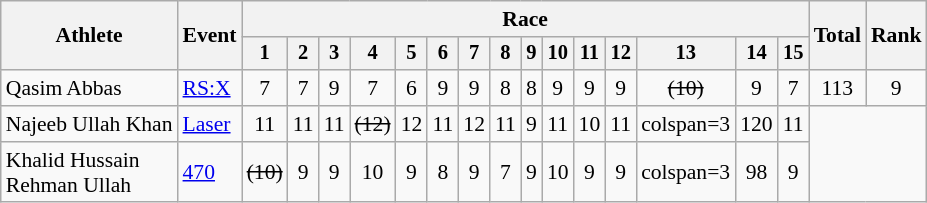<table class=wikitable style=font-size:90%;text-align:center>
<tr>
<th rowspan="2">Athlete</th>
<th rowspan="2">Event</th>
<th colspan=15>Race</th>
<th rowspan=2>Total</th>
<th rowspan=2>Rank</th>
</tr>
<tr style="font-size:95%">
<th>1</th>
<th>2</th>
<th>3</th>
<th>4</th>
<th>5</th>
<th>6</th>
<th>7</th>
<th>8</th>
<th>9</th>
<th>10</th>
<th>11</th>
<th>12</th>
<th>13</th>
<th>14</th>
<th>15</th>
</tr>
<tr>
<td align=left>Qasim Abbas</td>
<td align=left><a href='#'>RS:X</a></td>
<td>7</td>
<td>7</td>
<td>9</td>
<td>7</td>
<td>6</td>
<td>9</td>
<td>9</td>
<td>8</td>
<td>8</td>
<td>9</td>
<td>9</td>
<td>9</td>
<td><s>(10)</s></td>
<td>9</td>
<td>7</td>
<td>113</td>
<td>9</td>
</tr>
<tr>
<td align=left>Najeeb Ullah Khan</td>
<td align=left><a href='#'>Laser</a></td>
<td>11</td>
<td>11</td>
<td>11</td>
<td><s>(12)</s></td>
<td>12</td>
<td>11</td>
<td>12</td>
<td>11</td>
<td>9</td>
<td>11</td>
<td>10</td>
<td>11</td>
<td>colspan=3 </td>
<td>120</td>
<td>11</td>
</tr>
<tr>
<td align=left>Khalid Hussain<br>Rehman Ullah</td>
<td align=left><a href='#'>470</a></td>
<td><s>(10)</s></td>
<td>9</td>
<td>9</td>
<td>10</td>
<td>9</td>
<td>8</td>
<td>9</td>
<td>7</td>
<td>9</td>
<td>10</td>
<td>9</td>
<td>9</td>
<td>colspan=3 </td>
<td>98</td>
<td>9</td>
</tr>
</table>
